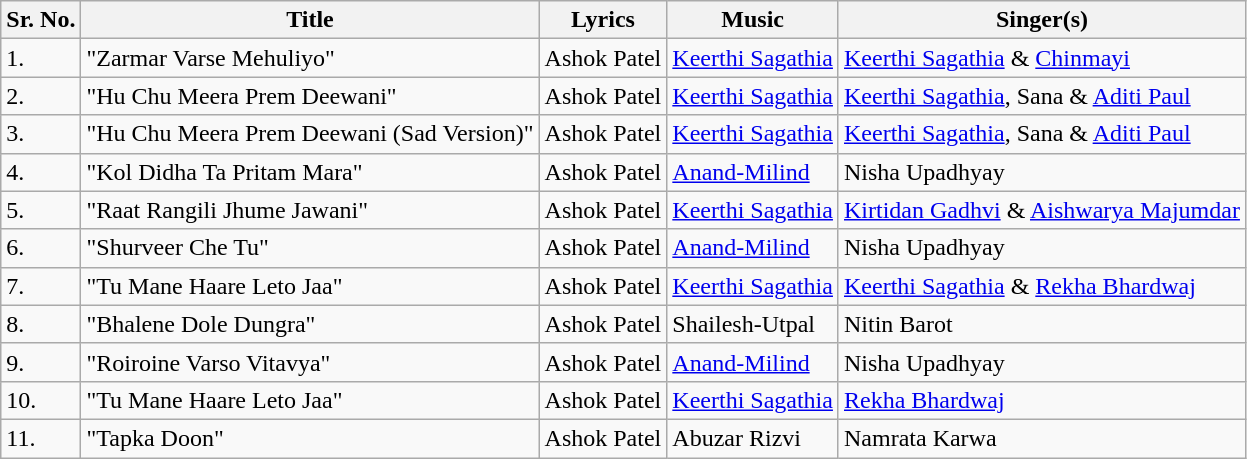<table class="wikitable">
<tr>
<th>Sr. No.</th>
<th>Title</th>
<th>Lyrics</th>
<th>Music</th>
<th>Singer(s)</th>
</tr>
<tr>
<td>1.</td>
<td>"Zarmar Varse Mehuliyo"</td>
<td>Ashok Patel</td>
<td><a href='#'>Keerthi Sagathia</a></td>
<td><a href='#'>Keerthi Sagathia</a> & <a href='#'>Chinmayi</a></td>
</tr>
<tr>
<td>2.</td>
<td>"Hu Chu Meera Prem Deewani"</td>
<td>Ashok Patel</td>
<td><a href='#'>Keerthi Sagathia</a></td>
<td><a href='#'>Keerthi Sagathia</a>, Sana & <a href='#'>Aditi Paul</a></td>
</tr>
<tr>
<td>3.</td>
<td>"Hu Chu Meera Prem Deewani (Sad Version)"</td>
<td>Ashok Patel</td>
<td><a href='#'>Keerthi Sagathia</a></td>
<td><a href='#'>Keerthi Sagathia</a>, Sana & <a href='#'>Aditi Paul</a></td>
</tr>
<tr>
<td>4.</td>
<td>"Kol Didha Ta Pritam Mara"</td>
<td>Ashok Patel</td>
<td><a href='#'>Anand-Milind</a></td>
<td>Nisha Upadhyay</td>
</tr>
<tr>
<td>5.</td>
<td>"Raat Rangili Jhume Jawani"</td>
<td>Ashok Patel</td>
<td><a href='#'>Keerthi Sagathia</a></td>
<td><a href='#'>Kirtidan Gadhvi</a> & <a href='#'>Aishwarya Majumdar</a></td>
</tr>
<tr>
<td>6.</td>
<td>"Shurveer Che Tu"</td>
<td>Ashok Patel</td>
<td><a href='#'>Anand-Milind</a></td>
<td>Nisha Upadhyay</td>
</tr>
<tr>
<td>7.</td>
<td>"Tu Mane Haare Leto Jaa"</td>
<td>Ashok Patel</td>
<td><a href='#'>Keerthi Sagathia</a></td>
<td><a href='#'>Keerthi Sagathia</a> & <a href='#'>Rekha Bhardwaj</a></td>
</tr>
<tr>
<td>8.</td>
<td>"Bhalene Dole Dungra"</td>
<td>Ashok Patel</td>
<td>Shailesh-Utpal</td>
<td>Nitin Barot</td>
</tr>
<tr>
<td>9.</td>
<td>"Roiroine Varso Vitavya"</td>
<td>Ashok Patel</td>
<td><a href='#'>Anand-Milind</a></td>
<td>Nisha Upadhyay</td>
</tr>
<tr>
<td>10.</td>
<td>"Tu Mane Haare Leto Jaa"</td>
<td>Ashok Patel</td>
<td><a href='#'>Keerthi Sagathia</a></td>
<td><a href='#'>Rekha Bhardwaj</a></td>
</tr>
<tr>
<td>11.</td>
<td>"Tapka Doon"</td>
<td>Ashok Patel</td>
<td>Abuzar Rizvi</td>
<td>Namrata Karwa</td>
</tr>
</table>
